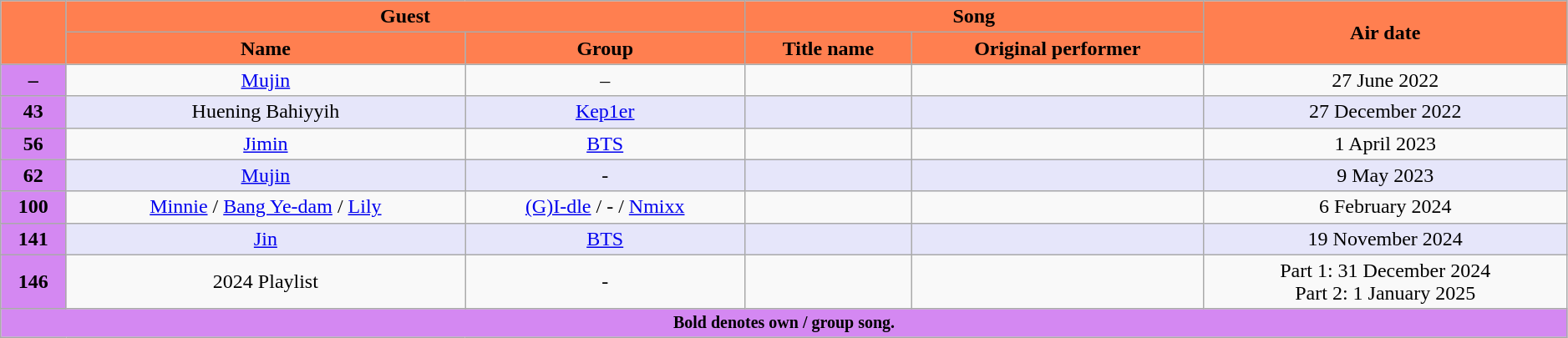<table class="wikitable sortable plainrowheaders" style="text-align:center; clear:both; text-align:center; width:99%">
<tr>
<th rowspan="2" style="background:#FF7F50"></th>
<th colspan="2" style="background:#FF7F50">Guest</th>
<th colspan="2" style="background:#FF7F50">Song</th>
<th rowspan="2" style="background:#FF7F50">Air date</th>
</tr>
<tr>
<th scope="col" style="background:#FF7F50">Name</th>
<th scope="col" style="background:#FF7F50">Group</th>
<th scope="col" class="unsortable" style="background:#FF7F50">Title name</th>
<th scope="col" class="unsortable" style="background:#FF7F50">Original performer</th>
</tr>
<tr>
<th style=background:#D488F2>–</th>
<td><a href='#'>Mujin</a></td>
<td>–</td>
<td></td>
<td></td>
<td>27 June 2022</td>
</tr>
<tr>
<th style=background:#D488F2>43</th>
<td style=background:#E6E6FA>Huening Bahiyyih</td>
<td style=background:#E6E6FA><a href='#'>Kep1er</a></td>
<td style=background:#E6E6FA></td>
<td style=background:#E6E6FA></td>
<td style=background:#E6E6FA>27 December 2022</td>
</tr>
<tr>
<th style=background:#D488F2>56</th>
<td><a href='#'>Jimin</a></td>
<td><a href='#'>BTS</a></td>
<td></td>
<td></td>
<td>1 April 2023</td>
</tr>
<tr>
<th style=background:#D488F2>62</th>
<td style=background:#E6E6FA><a href='#'>Mujin</a></td>
<td style=background:#E6E6FA>-</td>
<td style=background:#E6E6FA></td>
<td style=background:#E6E6FA></td>
<td style=background:#E6E6FA>9 May 2023</td>
</tr>
<tr>
<th style=background:#D488F2>100</th>
<td><a href='#'>Minnie</a> / <a href='#'>Bang Ye-dam</a> / <a href='#'>Lily</a></td>
<td><a href='#'>(G)I-dle</a> / - / <a href='#'>Nmixx</a></td>
<td></td>
<td></td>
<td>6 February 2024</td>
</tr>
<tr>
<th style=background:#D488F2>141</th>
<td style=background:#E6E6FA><a href='#'>Jin</a></td>
<td style=background:#E6E6FA><a href='#'>BTS</a></td>
<td style=background:#E6E6FA></td>
<td style=background:#E6E6FA></td>
<td style=background:#E6E6FA>19 November 2024</td>
</tr>
<tr>
<th style=background:#D488F2>146</th>
<td>2024 Playlist</td>
<td>-</td>
<td></td>
<td></td>
<td>Part 1: 31 December 2024<br>Part 2: 1 January 2025</td>
</tr>
<tr>
<th colspan="6" class="unsortable" style="text-align:center; background:#D488F2; font-size:10pt;"><strong>Bold</strong> denotes own / group song.</th>
</tr>
</table>
